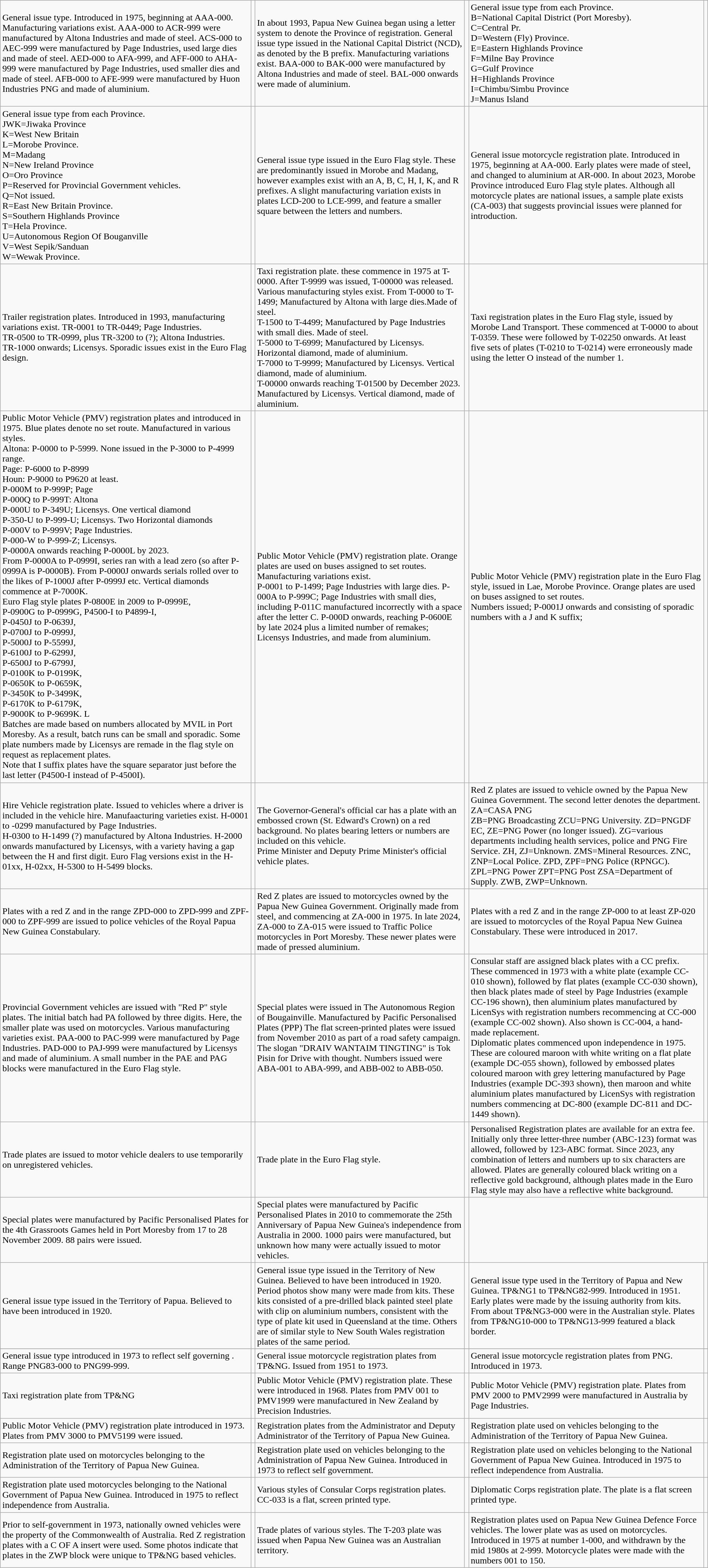<table class="wikitable sortable">
<tr>
<td>General issue type. Introduced in 1975, beginning at AAA-000. Manufacturing variations exist. AAA-000 to ACR-999 were manufactured by Altona Industries and made of steel. ACS-000 to AEC-999 were manufactured by Page Industries, used large dies and made of steel. AED-000 to AFA-999, and AFF-000 to AHA-999 were manufactured by Page Industries, used smaller dies and made of steel. AFB-000 to AFE-999 were manufactured by Huon Industries PNG  and made of aluminium.</td>
<td></td>
<td>In about 1993, Papua New Guinea began using a letter system to denote the Province of registration.  General issue type issued in the National Capital District (NCD), as denoted by the B prefix. Manufacturing variations exist. BAA-000 to BAK-000 were manufactured by Altona Industries and made of steel. BAL-000 onwards were made of aluminium.</td>
<td></td>
<td>General issue type from each Province.<br>B=National Capital District (Port Moresby).<br>C=Central Pr.<br>D=Western (Fly) Province.<br>E=Eastern Highlands Province<br>F=Milne Bay Province<br>G=Gulf Province<br>H=Highlands Province<br>I=Chimbu/Simbu Province<br>J=Manus Island</td>
<td></td>
</tr>
<tr>
<td>General issue type from each Province.<br>JWK=Jiwaka Province<br>K=West New Britain<br>L=Morobe Province.<br>M=Madang<br>N=New Ireland Province<br>O=Oro Province<br>P=Reserved for Provincial Government vehicles.<br>Q=Not issued.<br>R=East New Britain Province.<br>S=Southern Highlands Province<br>T=Hela Province.<br>U=Autonomous Region Of Bouganville<br>V=West Sepik/Sanduan<br>W=Wewak Province.</td>
<td></td>
<td>General issue type issued in the Euro Flag style. These are predominantly issued in Morobe and Madang, however examples exist with an A, B, C, H, I, K, and R prefixes. A slight manufacturing variation exists in plates LCD-200 to LCE-999, and feature a smaller square between the letters and numbers.</td>
<td></td>
<td>General issue motorcycle registration plate. Introduced in 1975, beginning at AA-000. Early plates were made of steel, and changed to aluminium at AR-000. In about 2023, Morobe Province introduced Euro Flag style plates. Although all motorcycle plates are national issues, a sample plate exists (CA-003) that suggests provincial issues were planned for introduction.</td>
<td></td>
</tr>
<tr>
<td>Trailer registration plates. Introduced in 1993, manufacturing variations exist. TR-0001 to TR-0449; Page Industries.<br>TR-0500 to TR-0999, plus TR-3200 to (?); Altona Industries.<br>TR-1000 onwards; Licensys. Sporadic issues exist in the Euro Flag design.</td>
<td></td>
<td>Taxi registration plate. these commence in 1975 at T-0000. After T-9999 was issued, T-00000 was released. Various manufacturing styles exist. From T-0000 to T-1499; Manufactured by Altona with large dies.Made of steel.<br>T-1500 to T-4499; Manufactured by Page Industries with small dies. Made of steel.<br>T-5000 to T-6999; Manufactured by Licensys. Horizontal diamond, made of aluminium.<br>T-7000 to T-9999; Manufactured by Licensys. Vertical diamond, made of aluminium.<br>T-00000 onwards reaching T-01500 by December 2023. Manufactured by Licensys. Vertical diamond, made of aluminium.</td>
<td></td>
<td>Taxi registration plates in the Euro Flag style, issued by Morobe Land Transport. These commenced at T-0000 to about T-0359. These were followed by T-02250 onwards. At least five sets of plates (T-0210 to T-0214) were erroneously made using the letter O instead of the number 1.</td>
<td></td>
</tr>
<tr>
<td>Public Motor Vehicle (PMV) registration plates and introduced in 1975. Blue plates denote no set route. Manufactured in various styles.<br>Altona: P-0000 to P-5999. None issued in the P-3000 to P-4999 range.<br>Page: P-6000 to P-8999<br>Houn: P-9000 to P9620 at least.<br>P-000M to P-999P; Page<br>P-000Q to P-999T: Altona<br>P-000U to P-349U; Licensys. One vertical diamond<br>P-350-U to P-999-U; Licensys. Two Horizontal diamonds<br>P-000V to P-999V; Page Industries.<br>P-000-W to P-999-Z; Licensys.<br>P-0000A onwards reaching P-0000L by 2023.<br>From P-0000A to P-0999I, series ran with a lead zero (so after P-0999A is P-0000B). From P-0000J onwards serials rolled over to the likes of P-1000J after P-0999J etc. Vertical diamonds commence at P-7000K.<br>Euro Flag style plates P-0800E in 2009 to P-0999E,<br>P-0900G to P-0999G, P4500-I to P4899-I,<br>P-0450J to P-0639J,<br>P-0700J to P-0999J,<br>P-5000J to P-5599J,<br>P-6100J to P-6299J,<br>P-6500J to P-6799J,<br>P-0100K to P-0199K,<br>P-0650K to P-0659K,<br>P-3450K to P-3499K,<br>P-6170K to P-6179K,<br>P-9000K to P-9699K. L<br>Batches are made based on numbers allocated by MVIL in Port Moresby. As a result, batch runs can be small and sporadic. Some plate numbers made by Licensys are remade in the flag style on request as replacement plates.<br>Note that I suffix plates have the square separator just before the last letter (P4500-I instead of P-4500I).</td>
<td></td>
<td>Public Motor Vehicle (PMV) registration plate. Orange plates are used on buses assigned to set routes. Manufacturing variations exist.<br>P-0001 to P-1499; Page Industries with large dies. P-000A to P-999C; Page Industries with small dies, including P-011C manufactured incorrectly with a space after the letter C.
P-000D onwards, reaching P-0600E by late 2024 plus a limited number of remakes; Licensys Industries, and made from aluminium.</td>
<td></td>
<td>Public Motor Vehicle (PMV) registration plate in the Euro Flag style, issued in Lae, Morobe Province. Orange plates are used on buses assigned to set routes.<br>Numbers issued; P-0001J onwards and consisting of sporadic numbers with a J and K suffix;</td>
<td></td>
</tr>
<tr>
<td>Hire Vehicle registration plate. Issued to vehicles where a driver is included in the vehicle hire. Manufaacturing varieties exist. H-0001 to -0299 manufactured by Page Industries.<br>H-0300 to H-1499 (?) manufactured by Altona Industries. H-2000 onwards manufactured by Licensys, with a variety having a gap between the H and first digit. Euro Flag versions exist in the H-01xx, H-02xx, H-5300 to H-5499 blocks.</td>
<td></td>
<td>The Governor-General's official car has a plate with an embossed crown (St. Edward's Crown) on a red background. No plates bearing letters or numbers are included on this vehicle.<br>Prime Minister and Deputy Prime Minister's official vehicle plates.</td>
<td><br></td>
<td>Red Z plates are issued to vehicle owned by the Papua New Guinea Government. The second letter denotes the department. ZA=CASA PNG<br>ZB=PNG Broadcasting
ZCU=PNG University.
ZD=PNGDF
EC, ZE=PNG Power (no longer issued).
ZG=various departments including health services, police and PNG Fire Service.
ZH, ZJ=Unknown.
ZMS=Mineral Resources.
ZNC, ZNP=Local Police.
ZPD, ZPF=PNG Police (RPNGC).
ZPL=PNG Power 
ZPT=PNG Post
ZSA=Department of Supply.
ZWB, ZWP=Unknown.</td>
<td></td>
</tr>
<tr>
<td>Plates with a red Z and in the range ZPD-000 to ZPD-999 and ZPF-000 to ZPF-999 are issued to police vehicles of the Royal Papua New Guinea Constabulary.</td>
<td></td>
<td>Red Z plates are issued to motorcycles owned by the Papua New Guinea Government. Originally made from steel, and commencing at ZA-000 in 1975. In late 2024, ZA-000 to ZA-015 were issued to Traffic Police motorcycles in Port Moresby. These newer plates were made of pressed aluminium.</td>
<td></td>
<td>Plates with a red Z and in the range ZP-000 to at least ZP-020  are issued to motorcycles of the Royal Papua New Guinea Constabulary. These were introduced in 2017.</td>
<td></td>
</tr>
<tr>
<td>Provincial Government vehicles are issued with "Red P" style plates. The initial batch had PA followed by three digits. Here, the smaller plate was used on motorcycles. Various manufacturing varieties exist. PAA-000 to PAC-999 were manufactured by Page Industries. PAD-000 to PAJ-999 were manufactured by Licensys and made of aluminium. A small number in the PAE and PAG blocks were manufactured in the Euro Flag style.</td>
<td></td>
<td>Special plates were issued in The Autonomous Region of Bougainville. Manufactured by Pacific Personalised Plates (PPP) The flat screen-printed plates were issued from November 2010 as part of a road safety campaign. The slogan "DRAIV WANTAIM TINGTING" is Tok Pisin for Drive with thought. Numbers issued were ABA-001 to ABA-999, and ABB-002 to ABB-050.</td>
<td></td>
<td>Consular staff are assigned black plates with a CC prefix. These commenced in 1973 with a white plate (example CC-010 shown), followed by flat plates (example CC-030 shown), then black plates made of steel by Page Industries (example CC-196 shown), then aluminium plates manufactured by LicenSys with registration numbers recommencing at CC-000 (example CC-002 shown). Also shown is CC-004, a hand-made replacement.<br>Diplomatic plates commenced upon independence in 1975. These are coloured maroon with white writing on a flat plate (example DC-055 shown), followed by embossed plates coloured maroon with grey lettering manufactured by Page Industries (example DC-393 shown), then maroon and white aluminium plates manufactured by LicenSys with registration numbers commencing at DC-800 (example DC-811 and DC-1449 shown).</td>
<td></td>
</tr>
<tr>
<td>Trade plates are issued to motor vehicle dealers to use temporarily on unregistered vehicles.</td>
<td></td>
<td>Trade plate in the Euro Flag style.</td>
<td></td>
<td>Personalised Registration plates are available for an extra fee. Initially only three letter-three number (ABC-123) format was allowed, followed by 123-ABC format. Since 2023, any combination of letters and numbers up to six characters are allowed. Plates are generally coloured black writing on a reflective gold background, although plates made in the Euro Flag style may also have a reflective white background.</td>
<td></td>
</tr>
<tr>
<td>Special plates were manufactured by Pacific Personalised Plates for the 4th Grassroots Games held in Port Moresby from 17 to 28 November 2009. 88 pairs were issued.</td>
<td></td>
<td>Special plates were manufactured by Pacific Personalised Plates in 2010 to commemorate the 25th Anniversary of Papua New Guinea's independence from Australia in 2000. 1000 pairs were manufactured, but unknown how many were actually issued to motor vehicles.</td>
<td></td>
</tr>
<tr>
<td>General issue type issued in the Territory of Papua. Believed to have been introduced in 1920.</td>
<td></td>
<td>General issue type issued in the Territory of New Guinea. Believed to have been introduced in 1920. Period photos show many were made from kits. These kits consisted of a pre-drilled black painted steel plate with clip on aluminium numbers, consistent with the type of plate kit used in Queensland at the time. Others are of similar style to New South Wales registration plates of the same period.</td>
<td></td>
<td>General issue type used in the Territory of Papua and New Guinea. TP&NG1 to TP&NG82-999. Introduced in 1951. Early plates were made by the issuing authority from kits. From about TP&NG3-000 were in the Australian style. Plates from TP&NG10-000 to TP&NG13-999 featured a black border.</td>
<td></td>
</tr>
<tr>
</tr>
<tr>
<td>General issue type introduced in 1973 to reflect self governing . Range PNG83-000 to PNG99-999.</td>
<td></td>
<td>General issue motorcycle registration plates from TP&NG. Issued from  1951 to 1973.</td>
<td></td>
<td>General issue motorcycle registration plates from PNG. Introduced in 1973.</td>
<td></td>
</tr>
<tr>
<td>Taxi registration plate from TP&NG</td>
<td></td>
<td>Public Motor Vehicle (PMV) registration plate. These were introduced in 1968. Plates from PMV 001 to PMV1999 were manufactured in New Zealand by Precision Industries.</td>
<td></td>
<td>Public Motor Vehicle (PMV) registration plate.  Plates from PMV 2000 to PMV2999 were manufactured in Australia by Page Industries.</td>
<td></td>
</tr>
<tr>
<td>Public Motor Vehicle (PMV) registration plate introduced in 1973. Plates from PMV 3000 to PMV5199 were issued.</td>
<td></td>
<td>Registration plates from the Administrator and Deputy Administrator of the Territory of Papua New Guinea.</td>
<td></td>
<td>Registration plate used on  vehicles belonging to the Administration of the Territory of Papua New Guinea.</td>
<td></td>
</tr>
<tr>
<td>Registration plate used on  motorcycles belonging to the Administration of the Territory of Papua New Guinea.</td>
<td></td>
<td>Registration plate used on  vehicles belonging to the Administration of Papua New Guinea. Introduced in 1973 to reflect self government.</td>
<td></td>
<td>Registration plate used on  vehicles belonging to the National Government of Papua New Guinea. Introduced in 1975 to reflect independence from Australia.</td>
<td></td>
</tr>
<tr>
<td>Registration plate used motorcycles belonging to the National Government of Papua New Guinea. Introduced in 1975 to reflect independence from Australia.</td>
<td></td>
<td>Various styles of Consular Corps registration plates. CC-033 is a flat, screen printed type.</td>
<td></td>
<td>Diplomatic Corps registration plate. The plate is a flat screen printed type.</td>
<td></td>
</tr>
<tr>
<td>Prior to self-government in 1973, nationally owned vehicles were the property of the Commonwealth of Australia. Red Z registration plates with a C OF A insert were used. Some photos indicate that plates in the ZWP block were unique to TP&NG based vehicles.</td>
<td></td>
<td>Trade plates of various styles. The T-203 plate was issued when Papua New Guinea was an Australian territory.</td>
<td></td>
<td>Registration plates used on Papua New Guinea Defence Force vehicles. The lower plate was as used on motorcycles. Introduced in 1975 at number 1-000, and withdrawn by the mid 1980s at 2-999. Motorcycle plates were made with the numbers 001 to 150.</td>
<td></td>
</tr>
</table>
